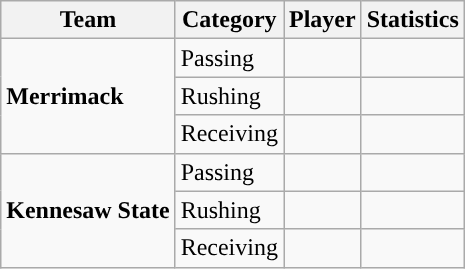<table class="wikitable" style="float: right;">
<tr>
<th>Team</th>
<th>Category</th>
<th>Player</th>
<th>Statistics</th>
</tr>
<tr>
<td rowspan=3><strong>Merrimack</strong></td>
<td>Passing</td>
<td></td>
<td></td>
</tr>
<tr>
<td>Rushing</td>
<td></td>
<td></td>
</tr>
<tr>
<td>Receiving</td>
<td></td>
<td></td>
</tr>
<tr>
<td rowspan=3><strong>Kennesaw State</strong></td>
<td>Passing</td>
<td></td>
<td></td>
</tr>
<tr>
<td>Rushing</td>
<td></td>
<td></td>
</tr>
<tr>
<td>Receiving</td>
<td></td>
<td></td>
</tr>
</table>
